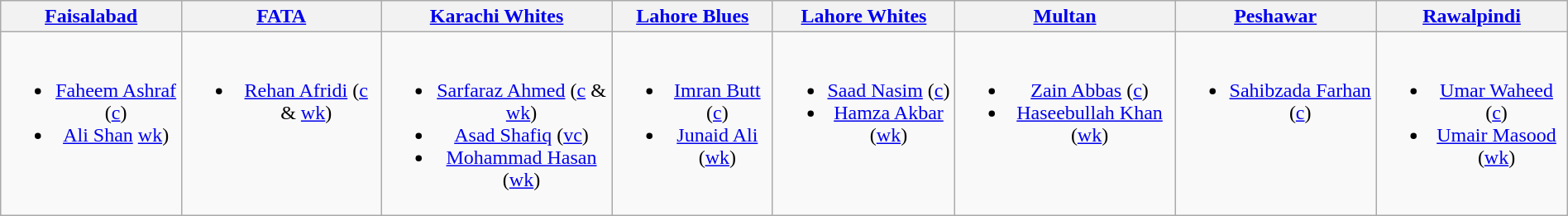<table class="wikitable" style="text-align:center; margin:auto">
<tr>
<th><a href='#'>Faisalabad</a></th>
<th><a href='#'>FATA</a></th>
<th><a href='#'>Karachi Whites</a></th>
<th><a href='#'>Lahore Blues</a></th>
<th><a href='#'>Lahore Whites</a></th>
<th><a href='#'>Multan</a></th>
<th><a href='#'>Peshawar</a></th>
<th><a href='#'>Rawalpindi</a></th>
</tr>
<tr style="vertical-align:top">
<td><br><ul><li><a href='#'>Faheem Ashraf</a> (<a href='#'>c</a>)</li><li><a href='#'>Ali Shan</a> <a href='#'>wk</a>)</li></ul></td>
<td><br><ul><li><a href='#'>Rehan Afridi</a> (<a href='#'>c</a> & <a href='#'>wk</a>)</li></ul></td>
<td><br><ul><li><a href='#'>Sarfaraz Ahmed</a> (<a href='#'>c</a> & <a href='#'>wk</a>)</li><li><a href='#'>Asad Shafiq</a> (<a href='#'>vc</a>)</li><li><a href='#'>Mohammad Hasan</a> (<a href='#'>wk</a>)</li></ul></td>
<td><br><ul><li><a href='#'>Imran Butt</a> (<a href='#'>c</a>)</li><li><a href='#'>Junaid Ali</a> (<a href='#'>wk</a>)</li></ul></td>
<td><br><ul><li><a href='#'>Saad Nasim</a> (<a href='#'>c</a>)</li><li><a href='#'>Hamza Akbar</a> (<a href='#'>wk</a>)</li></ul></td>
<td><br><ul><li><a href='#'>Zain Abbas</a> (<a href='#'>c</a>)</li><li><a href='#'>Haseebullah Khan</a> (<a href='#'>wk</a>)</li></ul></td>
<td><br><ul><li><a href='#'>Sahibzada Farhan</a> (<a href='#'>c</a>)</li></ul></td>
<td><br><ul><li><a href='#'>Umar Waheed</a> (<a href='#'>c</a>)</li><li><a href='#'>Umair Masood</a> (<a href='#'>wk</a>)</li></ul></td>
</tr>
</table>
